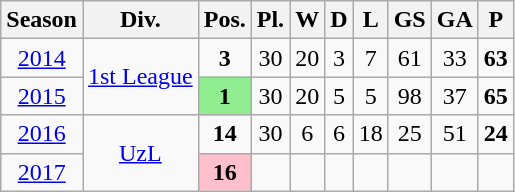<table class="wikitable" style="text-align: center;">
<tr>
<th>Season</th>
<th>Div.</th>
<th>Pos.</th>
<th>Pl.</th>
<th>W</th>
<th>D</th>
<th>L</th>
<th>GS</th>
<th>GA</th>
<th>P</th>
</tr>
<tr>
<td><a href='#'>2014</a></td>
<td rowspan="2"><a href='#'>1st League</a></td>
<td><strong>3</strong></td>
<td>30</td>
<td>20</td>
<td>3</td>
<td>7</td>
<td>61</td>
<td>33</td>
<td><strong>63</strong></td>
</tr>
<tr>
<td><a href='#'>2015</a></td>
<td bgcolor="lightgreen"><strong>1</strong></td>
<td>30</td>
<td>20</td>
<td>5</td>
<td>5</td>
<td>98</td>
<td>37</td>
<td><strong>65</strong></td>
</tr>
<tr>
<td><a href='#'>2016</a></td>
<td rowspan="2"><a href='#'>UzL</a></td>
<td><strong>14</strong></td>
<td>30</td>
<td>6</td>
<td>6</td>
<td>18</td>
<td>25</td>
<td>51</td>
<td><strong>24</strong></td>
</tr>
<tr>
<td><a href='#'>2017</a></td>
<td bgcolor="pink"><strong>16</strong></td>
<td></td>
<td></td>
<td></td>
<td></td>
<td></td>
<td></td>
<td></td>
</tr>
</table>
